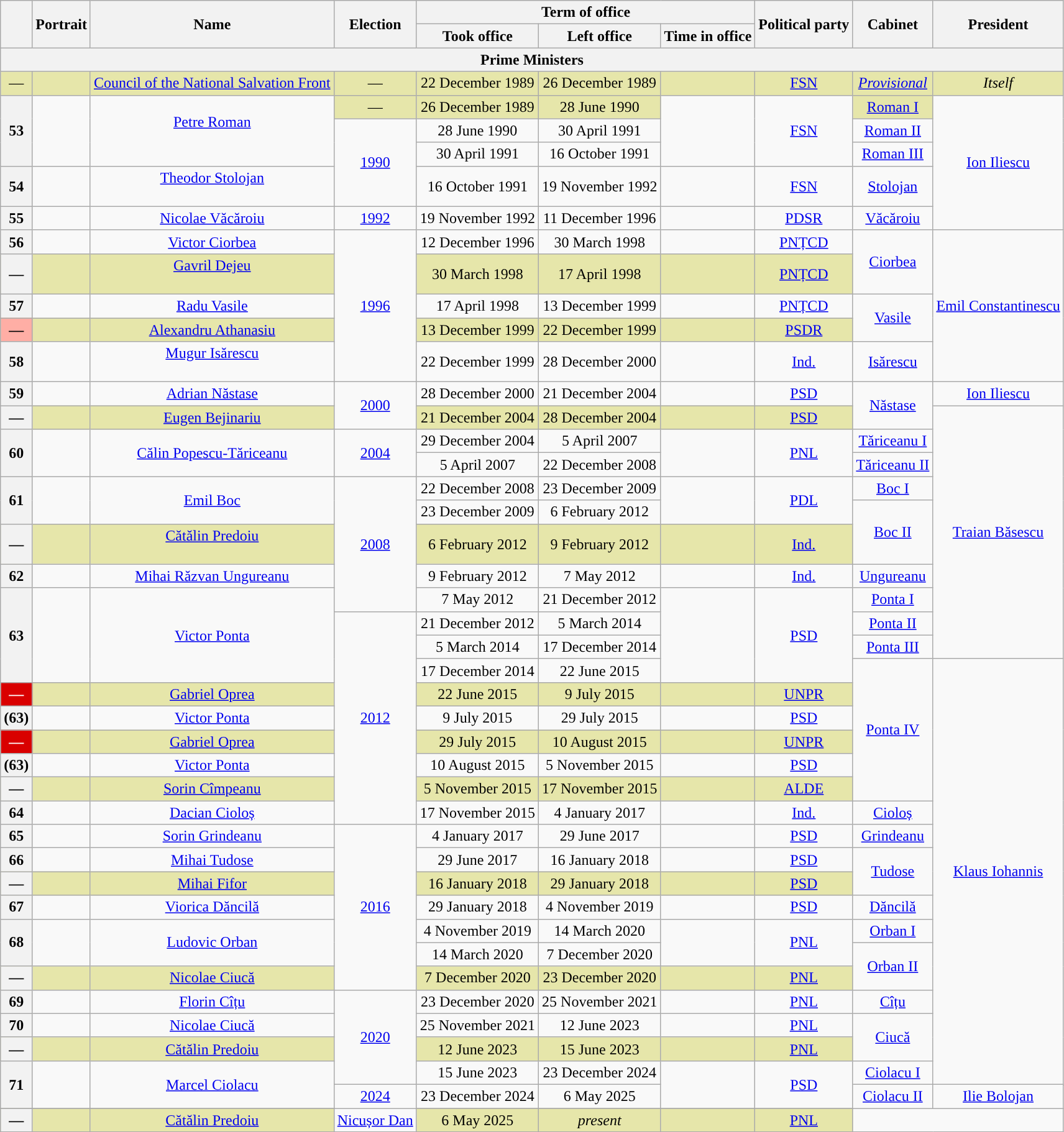<table class="wikitable" style="text-align:center;">
<tr>
<th rowspan="2"></th>
<th rowspan="2">Portrait</th>
<th rowspan="2">Name<br></th>
<th rowspan="2">Election</th>
<th colspan="3">Term of office</th>
<th rowspan="2">Political party</th>
<th rowspan="2">Cabinet</th>
<th rowspan="2">President<br></th>
</tr>
<tr>
<th>Took office</th>
<th>Left office</th>
<th>Time in office</th>
</tr>
<tr>
<th colspan=10>Prime Ministers<br></th>
</tr>
<tr style="background:#e6e6aa;">
<td style="background:">—</td>
<td></td>
<td><a href='#'>Council of the National Salvation Front</a></td>
<td>—</td>
<td>22 December 1989</td>
<td>26 December 1989</td>
<td></td>
<td><a href='#'>FSN</a></td>
<td><em><a href='#'>Provisional</a></em></td>
<td><em>Itself</em></td>
</tr>
<tr>
<th rowspan=3 style="background:">53</th>
<td rowspan=3></td>
<td rowspan=3><a href='#'>Petre Roman</a><br><br></td>
<td style="background:#e6e6aa;">—</td>
<td style="background:#e6e6aa;">26 December 1989</td>
<td style="background:#e6e6aa;">28 June 1990</td>
<td rowspan=3></td>
<td rowspan=3><a href='#'>FSN</a></td>
<td style="background:#e6e6aa;"><a href='#'>Roman I</a></td>
<td rowspan=5><a href='#'>Ion Iliescu</a></td>
</tr>
<tr>
<td rowspan=3><a href='#'>1990</a></td>
<td>28 June 1990</td>
<td>30 April 1991</td>
<td><a href='#'>Roman II</a></td>
</tr>
<tr>
<td>30 April 1991</td>
<td>16 October 1991</td>
<td><a href='#'>Roman III</a></td>
</tr>
<tr>
<th style="background:">54</th>
<td></td>
<td><a href='#'>Theodor Stolojan</a><br><br></td>
<td>16 October 1991</td>
<td>19 November 1992</td>
<td></td>
<td><a href='#'>FSN</a></td>
<td><a href='#'>Stolojan</a></td>
</tr>
<tr>
<th style="background:">55</th>
<td></td>
<td><a href='#'>Nicolae Văcăroiu</a><br></td>
<td><a href='#'>1992</a></td>
<td>19 November 1992</td>
<td>11 December 1996</td>
<td></td>
<td><a href='#'>PDSR</a></td>
<td><a href='#'>Văcăroiu</a></td>
</tr>
<tr>
<th style="background:">56</th>
<td></td>
<td><a href='#'>Victor Ciorbea</a><br></td>
<td rowspan=5><a href='#'>1996</a></td>
<td>12 December 1996</td>
<td>30 March 1998</td>
<td></td>
<td><a href='#'>PNȚCD</a></td>
<td rowspan=2><a href='#'>Ciorbea</a></td>
<td rowspan=5><a href='#'>Emil Constantinescu</a></td>
</tr>
<tr style="background:#e6e6aa;">
<th style="background:">—</th>
<td></td>
<td><a href='#'>Gavril Dejeu</a><br><br></td>
<td>30 March 1998</td>
<td>17 April 1998</td>
<td></td>
<td><a href='#'>PNȚCD</a></td>
</tr>
<tr>
<th style="background:">57</th>
<td></td>
<td><a href='#'>Radu Vasile</a><br></td>
<td>17 April 1998</td>
<td>13 December 1999</td>
<td></td>
<td><a href='#'>PNȚCD</a></td>
<td rowspan=2><a href='#'>Vasile</a></td>
</tr>
<tr style="background:#e6e6aa;">
<th style="background:#FFAEA5;">—</th>
<td></td>
<td><a href='#'>Alexandru Athanasiu</a><br></td>
<td>13 December 1999</td>
<td>22 December 1999</td>
<td></td>
<td><a href='#'>PSDR</a></td>
</tr>
<tr>
<th style="background:">58</th>
<td></td>
<td><a href='#'>Mugur Isărescu</a><br><br></td>
<td>22 December 1999</td>
<td>28 December 2000</td>
<td></td>
<td><a href='#'>Ind.</a></td>
<td><a href='#'>Isărescu</a></td>
</tr>
<tr>
<th style="background:">59</th>
<td></td>
<td><a href='#'>Adrian Năstase</a><br></td>
<td rowspan=2><a href='#'>2000</a></td>
<td>28 December 2000</td>
<td>21 December 2004</td>
<td></td>
<td><a href='#'>PSD</a></td>
<td rowspan=2><a href='#'>Năstase</a></td>
<td><a href='#'>Ion Iliescu</a></td>
</tr>
<tr>
<th style="background:">—</th>
<td style="background:#e6e6aa;"></td>
<td style="background:#e6e6aa;"><a href='#'>Eugen Bejinariu</a><br></td>
<td style="background:#e6e6aa;">21 December 2004</td>
<td style="background:#e6e6aa;">28 December 2004</td>
<td style="background:#e6e6aa;"></td>
<td style="background:#e6e6aa;"><a href='#'>PSD</a></td>
<td rowspan=10><a href='#'>Traian Băsescu</a></td>
</tr>
<tr>
<th rowspan=2 style="background:">60</th>
<td rowspan=2></td>
<td rowspan=2><a href='#'>Călin Popescu-Tăriceanu</a><br></td>
<td rowspan=2><a href='#'>2004</a></td>
<td>29 December 2004</td>
<td>5 April 2007</td>
<td rowspan=2></td>
<td rowspan=2><a href='#'>PNL</a></td>
<td><a href='#'>Tăriceanu I</a></td>
</tr>
<tr>
<td>5 April 2007</td>
<td>22 December 2008</td>
<td><a href='#'>Tăriceanu II</a></td>
</tr>
<tr>
<th rowspan=2 style="background:">61</th>
<td rowspan=2></td>
<td rowspan=2><a href='#'>Emil Boc</a><br></td>
<td rowspan=5><a href='#'>2008</a></td>
<td>22 December 2008</td>
<td>23 December 2009</td>
<td rowspan=2></td>
<td rowspan=2><a href='#'>PDL</a></td>
<td><a href='#'>Boc I</a></td>
</tr>
<tr>
<td>23 December 2009</td>
<td>6 February 2012</td>
<td rowspan=2><a href='#'>Boc II</a></td>
</tr>
<tr style="background:#e6e6aa;">
<th style="background:">—</th>
<td></td>
<td><a href='#'>Cătălin Predoiu</a><br><br></td>
<td>6 February 2012</td>
<td>9 February 2012</td>
<td></td>
<td><a href='#'>Ind.</a></td>
</tr>
<tr>
<th style="background:">62</th>
<td></td>
<td><a href='#'>Mihai Răzvan Ungureanu</a><br></td>
<td>9 February 2012</td>
<td>7 May 2012</td>
<td></td>
<td><a href='#'>Ind.</a></td>
<td><a href='#'>Ungureanu</a></td>
</tr>
<tr>
<th rowspan=4 style="background:">63</th>
<td rowspan=4></td>
<td rowspan=4><a href='#'>Victor Ponta</a><br></td>
<td>7 May 2012</td>
<td>21 December 2012</td>
<td rowspan=4></td>
<td rowspan=4><a href='#'>PSD</a></td>
<td><a href='#'>Ponta I</a></td>
</tr>
<tr>
<td rowspan=9><a href='#'>2012</a></td>
<td>21 December 2012</td>
<td>5 March 2014</td>
<td><a href='#'>Ponta II</a></td>
</tr>
<tr>
<td>5 March 2014</td>
<td>17 December 2014</td>
<td><a href='#'>Ponta III</a></td>
</tr>
<tr>
<td>17 December 2014</td>
<td>22 June 2015</td>
<td rowspan=6><a href='#'>Ponta IV</a></td>
<td rowspan=19><a href='#'>Klaus Iohannis</a></td>
</tr>
<tr style="background:#e6e6aa;">
<th style="background:#D90000; color:white;">—</th>
<td></td>
<td><a href='#'>Gabriel Oprea</a><br></td>
<td>22 June 2015</td>
<td>9 July 2015</td>
<td></td>
<td><a href='#'>UNPR</a></td>
</tr>
<tr>
<th style="background:">(63)</th>
<td></td>
<td><a href='#'>Victor Ponta</a><br></td>
<td>9 July 2015</td>
<td>29 July 2015</td>
<td></td>
<td><a href='#'>PSD</a></td>
</tr>
<tr style="background:#e6e6aa;">
<th style="background:#D90000; color:white;">—</th>
<td></td>
<td><a href='#'>Gabriel Oprea</a><br></td>
<td>29 July 2015</td>
<td>10 August 2015</td>
<td></td>
<td><a href='#'>UNPR</a></td>
</tr>
<tr>
<th style="background:">(63)</th>
<td></td>
<td><a href='#'>Victor Ponta</a><br></td>
<td>10 August 2015</td>
<td>5 November 2015</td>
<td></td>
<td><a href='#'>PSD</a></td>
</tr>
<tr style="background:#e6e6aa;">
<th style="background:">—</th>
<td></td>
<td><a href='#'>Sorin Cîmpeanu</a><br></td>
<td>5 November 2015</td>
<td>17 November 2015</td>
<td></td>
<td><a href='#'>ALDE</a></td>
</tr>
<tr>
<th style="background:">64</th>
<td></td>
<td><a href='#'>Dacian Cioloș</a><br></td>
<td>17 November 2015</td>
<td>4 January 2017</td>
<td></td>
<td><a href='#'>Ind.</a></td>
<td><a href='#'>Cioloș</a></td>
</tr>
<tr>
<th style="background:">65</th>
<td></td>
<td><a href='#'>Sorin Grindeanu</a><br></td>
<td rowspan=7><a href='#'>2016</a></td>
<td>4 January 2017</td>
<td>29 June 2017</td>
<td></td>
<td><a href='#'>PSD</a></td>
<td><a href='#'>Grindeanu</a></td>
</tr>
<tr>
<th style="background:">66</th>
<td></td>
<td><a href='#'>Mihai Tudose</a><br></td>
<td>29 June 2017</td>
<td>16 January 2018</td>
<td></td>
<td><a href='#'>PSD</a></td>
<td rowspan=2><a href='#'>Tudose</a></td>
</tr>
<tr style="background:#e6e6aa;">
<th style="background:">—</th>
<td></td>
<td><a href='#'>Mihai Fifor</a></td>
<td>16 January 2018</td>
<td>29 January 2018</td>
<td></td>
<td><a href='#'>PSD</a></td>
</tr>
<tr>
<th style="background:">67</th>
<td></td>
<td><a href='#'>Viorica Dăncilă</a><br></td>
<td>29 January 2018</td>
<td>4 November 2019</td>
<td></td>
<td><a href='#'>PSD</a></td>
<td><a href='#'>Dăncilă</a></td>
</tr>
<tr>
<th rowspan=2 style="background:">68</th>
<td rowspan=2></td>
<td rowspan=2><a href='#'>Ludovic Orban</a><br></td>
<td>4 November 2019</td>
<td>14 March 2020</td>
<td rowspan=2></td>
<td rowspan=2><a href='#'>PNL</a></td>
<td><a href='#'>Orban I</a></td>
</tr>
<tr>
<td>14 March 2020</td>
<td>7 December 2020</td>
<td rowspan=2><a href='#'>Orban II</a></td>
</tr>
<tr style="background:#e6e6aa;">
<th style="background:">—</th>
<td></td>
<td><a href='#'>Nicolae Ciucă</a><br></td>
<td>7 December 2020</td>
<td>23 December 2020</td>
<td></td>
<td><a href='#'>PNL</a></td>
</tr>
<tr>
<th style="background:">69</th>
<td></td>
<td><a href='#'>Florin Cîțu</a><br></td>
<td rowspan=4><a href='#'>2020</a></td>
<td>23 December 2020</td>
<td>25 November 2021</td>
<td></td>
<td><a href='#'>PNL</a></td>
<td><a href='#'>Cîțu</a></td>
</tr>
<tr>
<th style="background:">70</th>
<td></td>
<td><a href='#'>Nicolae Ciucă</a><br></td>
<td>25 November 2021</td>
<td>12 June 2023</td>
<td></td>
<td><a href='#'>PNL</a></td>
<td rowspan=2><a href='#'>Ciucă</a></td>
</tr>
<tr style="background:#e6e6aa;">
<th style="background:">—</th>
<td></td>
<td><a href='#'>Cătălin Predoiu</a><br></td>
<td>12 June 2023</td>
<td>15 June 2023</td>
<td></td>
<td><a href='#'>PNL</a></td>
</tr>
<tr>
<th rowspan=3 style="background:">71</th>
<td rowspan=3></td>
<td rowspan=3><a href='#'>Marcel Ciolacu</a><br></td>
<td>15 June 2023</td>
<td>23 December 2024</td>
<td rowspan=3></td>
<td rowspan=3><a href='#'>PSD</a></td>
<td><a href='#'>Ciolacu I</a></td>
</tr>
<tr>
<td rowspan=4><a href='#'>2024</a></td>
<td rowspan=2>23 December 2024</td>
<td rowspan=2>6 May 2025</td>
<td rowspan=4><a href='#'>Ciolacu II</a></td>
</tr>
<tr>
<td rowspan=2><a href='#'>Ilie Bolojan</a></td>
</tr>
<tr>
</tr>
<tr style="background:#e6e6aa;">
<th rowspan=2 style="background:">—</th>
<td rowspan=2></td>
<td rowspan=2><a href='#'>Cătălin Predoiu</a><br></td>
<td rowspan=2>6 May 2025</td>
<td rowspan=2><em>present</em></td>
<td rowspan=2></td>
<td rowspan=2><a href='#'>PNL</a></td>
</tr>
<tr>
<td rowspan=1><a href='#'>Nicușor Dan</a></td>
</tr>
<tr>
</tr>
</table>
